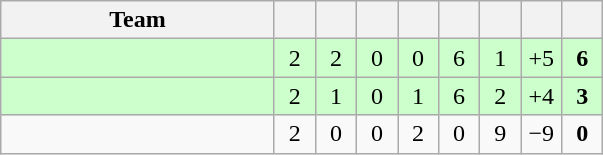<table class="wikitable" style="text-align:center;">
<tr>
<th width="175">Team</th>
<th width="20"></th>
<th width="20"></th>
<th width="20"></th>
<th width="20"></th>
<th width="20"></th>
<th width="20"></th>
<th width="20"></th>
<th width="20"></th>
</tr>
<tr bgcolor="#ccffcc">
<td style="text-align:left;"></td>
<td>2</td>
<td>2</td>
<td>0</td>
<td>0</td>
<td>6</td>
<td>1</td>
<td>+5</td>
<td><strong>6</strong></td>
</tr>
<tr bgcolor="#ccffcc">
<td style="text-align:left;"></td>
<td>2</td>
<td>1</td>
<td>0</td>
<td>1</td>
<td>6</td>
<td>2</td>
<td>+4</td>
<td><strong>3</strong></td>
</tr>
<tr>
<td style="text-align:left;"></td>
<td>2</td>
<td>0</td>
<td>0</td>
<td>2</td>
<td>0</td>
<td>9</td>
<td>−9</td>
<td><strong>0</strong></td>
</tr>
</table>
